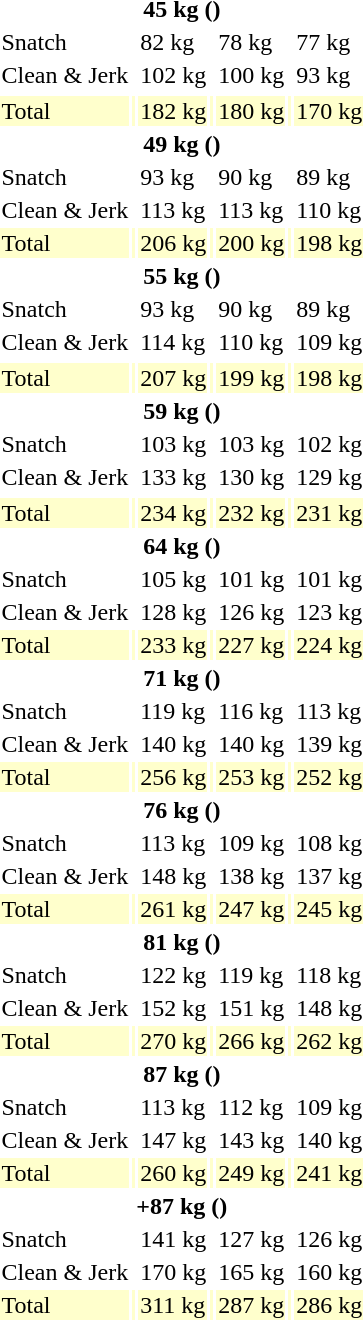<table>
<tr>
<th colspan=7>45 kg ()</th>
</tr>
<tr>
<td>Snatch</td>
<td></td>
<td>82 kg</td>
<td></td>
<td>78 kg</td>
<td></td>
<td>77 kg</td>
</tr>
<tr>
<td>Clean & Jerk</td>
<td></td>
<td>102 kg</td>
<td></td>
<td>100 kg</td>
<td></td>
<td>93 kg</td>
</tr>
<tr>
</tr>
<tr bgcolor=ffffcc>
<td>Total</td>
<td></td>
<td>182 kg</td>
<td></td>
<td>180 kg</td>
<td></td>
<td>170 kg</td>
</tr>
<tr>
<th colspan=7>49 kg ()</th>
</tr>
<tr>
<td>Snatch</td>
<td></td>
<td>93 kg</td>
<td></td>
<td>90 kg</td>
<td></td>
<td>89 kg</td>
</tr>
<tr>
<td>Clean & Jerk</td>
<td></td>
<td>113 kg</td>
<td></td>
<td>113 kg</td>
<td></td>
<td>110 kg</td>
</tr>
<tr bgcolor=ffffcc>
<td>Total</td>
<td></td>
<td>206 kg</td>
<td></td>
<td>200 kg</td>
<td></td>
<td>198 kg</td>
</tr>
<tr>
<th colspan=7>55 kg ()</th>
</tr>
<tr>
<td>Snatch</td>
<td></td>
<td>93 kg</td>
<td></td>
<td>90 kg</td>
<td></td>
<td>89 kg</td>
</tr>
<tr>
<td>Clean & Jerk</td>
<td></td>
<td>114 kg</td>
<td></td>
<td>110 kg</td>
<td></td>
<td>109 kg</td>
</tr>
<tr>
</tr>
<tr bgcolor=ffffcc>
<td>Total</td>
<td></td>
<td>207 kg</td>
<td></td>
<td>199 kg</td>
<td></td>
<td>198 kg</td>
</tr>
<tr>
<th colspan=7>59 kg ()</th>
</tr>
<tr>
<td>Snatch</td>
<td></td>
<td>103 kg</td>
<td></td>
<td>103 kg</td>
<td></td>
<td>102 kg</td>
</tr>
<tr>
<td>Clean & Jerk</td>
<td></td>
<td>133 kg</td>
<td></td>
<td>130 kg</td>
<td></td>
<td>129 kg</td>
</tr>
<tr>
</tr>
<tr bgcolor=ffffcc>
<td>Total</td>
<td></td>
<td>234 kg</td>
<td></td>
<td>232 kg</td>
<td></td>
<td>231 kg</td>
</tr>
<tr>
<th colspan=7>64 kg ()</th>
</tr>
<tr>
<td>Snatch</td>
<td></td>
<td>105 kg</td>
<td></td>
<td>101 kg</td>
<td></td>
<td>101 kg</td>
</tr>
<tr>
<td>Clean & Jerk</td>
<td></td>
<td>128 kg</td>
<td></td>
<td>126 kg</td>
<td></td>
<td>123 kg</td>
</tr>
<tr bgcolor=ffffcc>
<td>Total</td>
<td></td>
<td>233 kg</td>
<td></td>
<td>227 kg</td>
<td></td>
<td>224 kg</td>
</tr>
<tr>
<th colspan=7>71 kg ()</th>
</tr>
<tr>
<td>Snatch</td>
<td></td>
<td>119 kg<br></td>
<td></td>
<td>116 kg</td>
<td></td>
<td>113 kg</td>
</tr>
<tr>
<td>Clean & Jerk</td>
<td></td>
<td>140 kg</td>
<td></td>
<td>140 kg</td>
<td></td>
<td>139 kg</td>
</tr>
<tr bgcolor=ffffcc>
<td>Total</td>
<td></td>
<td>256 kg</td>
<td></td>
<td>253 kg</td>
<td></td>
<td>252 kg</td>
</tr>
<tr>
<th colspan=7>76 kg ()</th>
</tr>
<tr>
<td>Snatch</td>
<td></td>
<td>113 kg</td>
<td></td>
<td>109 kg</td>
<td></td>
<td>108 kg</td>
</tr>
<tr>
<td>Clean & Jerk</td>
<td></td>
<td>148 kg</td>
<td></td>
<td>138 kg</td>
<td></td>
<td>137 kg</td>
</tr>
<tr bgcolor=ffffcc>
<td>Total</td>
<td></td>
<td>261 kg</td>
<td></td>
<td>247 kg</td>
<td></td>
<td>245 kg</td>
</tr>
<tr>
<th colspan=7>81 kg ()</th>
</tr>
<tr>
<td>Snatch</td>
<td></td>
<td>122 kg</td>
<td></td>
<td>119 kg</td>
<td></td>
<td>118 kg</td>
</tr>
<tr>
<td>Clean & Jerk</td>
<td></td>
<td>152 kg</td>
<td></td>
<td>151 kg</td>
<td></td>
<td>148 kg</td>
</tr>
<tr bgcolor=ffffcc>
<td>Total</td>
<td></td>
<td>270 kg</td>
<td></td>
<td>266 kg</td>
<td></td>
<td>262 kg</td>
</tr>
<tr>
<th colspan=7>87 kg ()</th>
</tr>
<tr>
<td>Snatch</td>
<td></td>
<td>113 kg</td>
<td></td>
<td>112 kg</td>
<td></td>
<td>109 kg</td>
</tr>
<tr>
<td>Clean & Jerk</td>
<td></td>
<td>147 kg</td>
<td></td>
<td>143 kg</td>
<td></td>
<td>140 kg</td>
</tr>
<tr bgcolor=ffffcc>
<td>Total</td>
<td></td>
<td>260 kg</td>
<td></td>
<td>249 kg</td>
<td></td>
<td>241 kg</td>
</tr>
<tr>
<th colspan=7>+87 kg ()</th>
</tr>
<tr>
<td>Snatch</td>
<td></td>
<td>141 kg</td>
<td></td>
<td>127 kg</td>
<td></td>
<td>126 kg</td>
</tr>
<tr>
<td>Clean & Jerk</td>
<td></td>
<td>170 kg</td>
<td></td>
<td>165 kg</td>
<td></td>
<td>160 kg</td>
</tr>
<tr bgcolor=ffffcc>
<td>Total</td>
<td></td>
<td>311 kg</td>
<td></td>
<td>287 kg</td>
<td></td>
<td>286 kg</td>
</tr>
</table>
